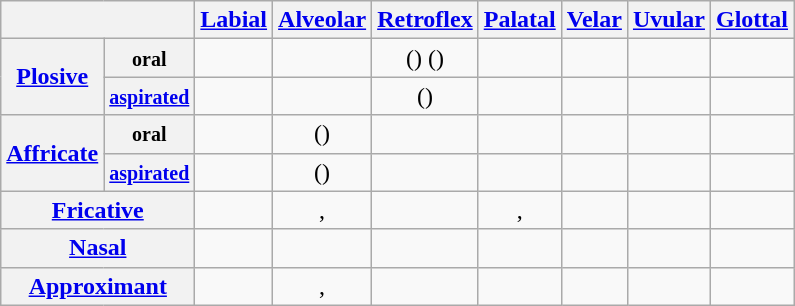<table class="wikitable" style="text-align:center">
<tr>
<th colspan="2"></th>
<th><a href='#'>Labial</a></th>
<th><a href='#'>Alveolar</a></th>
<th><a href='#'>Retroflex</a></th>
<th><a href='#'>Palatal</a></th>
<th><a href='#'>Velar</a></th>
<th><a href='#'>Uvular</a></th>
<th><a href='#'>Glottal</a></th>
</tr>
<tr>
<th rowspan="2"><a href='#'>Plosive</a></th>
<th><small>oral</small></th>
<td> </td>
<td> </td>
<td>() ()</td>
<td> </td>
<td> </td>
<td></td>
<td></td>
</tr>
<tr>
<th><small><a href='#'>aspirated</a></small></th>
<td></td>
<td></td>
<td>()</td>
<td></td>
<td></td>
<td></td>
<td></td>
</tr>
<tr>
<th rowspan="2"><a href='#'>Affricate</a></th>
<th><small>oral</small></th>
<td></td>
<td> ()</td>
<td></td>
<td></td>
<td></td>
<td></td>
<td></td>
</tr>
<tr>
<th><small><a href='#'>aspirated</a></small></th>
<td></td>
<td>()</td>
<td></td>
<td></td>
<td></td>
<td></td>
<td></td>
</tr>
<tr>
<th colspan="2"><a href='#'>Fricative</a></th>
<td></td>
<td> , </td>
<td></td>
<td> , </td>
<td></td>
<td></td>
<td></td>
</tr>
<tr>
<th colspan="2"><a href='#'>Nasal</a></th>
<td></td>
<td></td>
<td></td>
<td></td>
<td></td>
<td></td>
<td></td>
</tr>
<tr>
<th colspan="2"><a href='#'>Approximant</a></th>
<td></td>
<td>, </td>
<td></td>
<td></td>
<td></td>
<td></td>
</tr>
</table>
